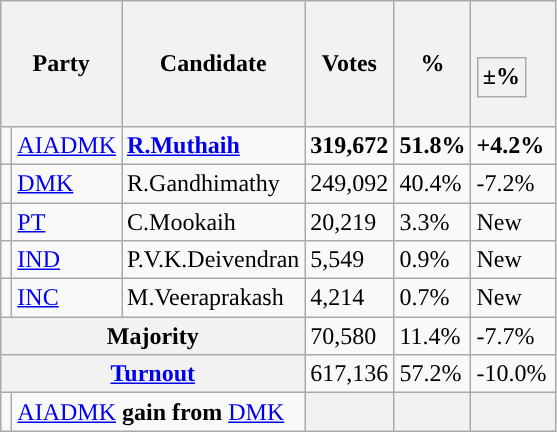<table class="wikitable">
<tr>
<th colspan="2">Party</th>
<th>Candidate</th>
<th>Votes</th>
<th>%</th>
<th><br><table class="wikitable">
<tr>
<th>±%</th>
</tr>
</table>
</th>
</tr>
<tr>
<td></td>
<td><a href='#'>AIADMK</a></td>
<td><strong><a href='#'>R.Muthaih</a></strong></td>
<td><strong>319,672</strong></td>
<td><strong>51.8%</strong></td>
<td><strong>+4.2%</strong></td>
</tr>
<tr>
<td></td>
<td><a href='#'>DMK</a></td>
<td>R.Gandhimathy</td>
<td>249,092</td>
<td>40.4%</td>
<td>-7.2%</td>
</tr>
<tr>
<td></td>
<td><a href='#'>PT</a></td>
<td>C.Mookaih</td>
<td>20,219</td>
<td>3.3%</td>
<td>New</td>
</tr>
<tr>
<td></td>
<td><a href='#'>IND</a></td>
<td>P.V.K.Deivendran</td>
<td>5,549</td>
<td>0.9%</td>
<td>New</td>
</tr>
<tr>
<td></td>
<td><a href='#'>INC</a></td>
<td>M.Veeraprakash</td>
<td>4,214</td>
<td>0.7%</td>
<td>New</td>
</tr>
<tr>
<th colspan="3">Majority</th>
<td>70,580</td>
<td>11.4%</td>
<td>-7.7%</td>
</tr>
<tr>
<th colspan="3"><a href='#'>Turnout</a></th>
<td>617,136</td>
<td>57.2%</td>
<td>-10.0%</td>
</tr>
<tr>
<td></td>
<td colspan="2"><a href='#'>AIADMK</a> <strong>gain from</strong> <a href='#'>DMK</a></td>
<th></th>
<th></th>
<th></th>
</tr>
</table>
